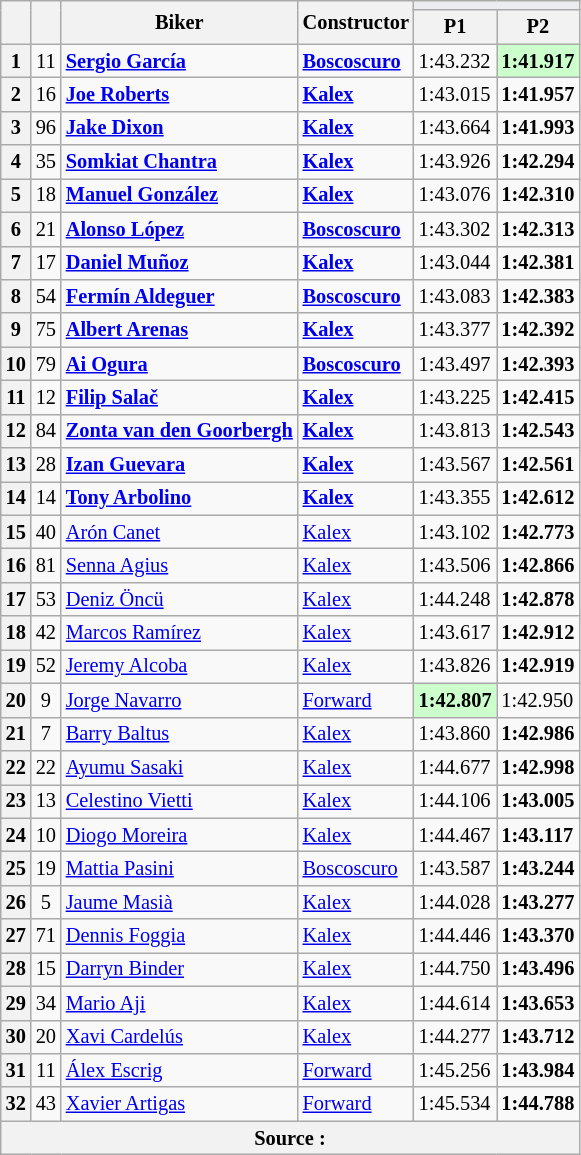<table class="wikitable sortable" style="font-size: 85%;">
<tr>
<th rowspan="2"></th>
<th rowspan="2"></th>
<th rowspan="2">Biker</th>
<th rowspan="2">Constructor</th>
<th colspan="3" style="background:#eaecf0; text-align:center;"></th>
</tr>
<tr>
<th scope="col">P1</th>
<th scope="col">P2</th>
</tr>
<tr>
<th scope="row">1</th>
<td align="center">11</td>
<td><strong> <a href='#'>Sergio García</a></strong></td>
<td><strong><a href='#'>Boscoscuro</a></strong></td>
<td>1:43.232</td>
<td style="background:#ccffcc;"><strong>1:41.917</strong></td>
</tr>
<tr>
<th scope="row">2</th>
<td align="center">16</td>
<td><strong> <a href='#'>Joe Roberts</a></strong></td>
<td><strong><a href='#'>Kalex</a></strong></td>
<td>1:43.015</td>
<td><strong>1:41.957</strong></td>
</tr>
<tr>
<th scope="row">3</th>
<td align="center">96</td>
<td><strong> <a href='#'>Jake Dixon</a></strong></td>
<td><strong><a href='#'>Kalex</a></strong></td>
<td>1:43.664</td>
<td><strong>1:41.993</strong></td>
</tr>
<tr>
<th scope="row">4</th>
<td align="center">35</td>
<td><strong> <a href='#'>Somkiat Chantra</a></strong></td>
<td><strong><a href='#'>Kalex</a></strong></td>
<td>1:43.926</td>
<td><strong>1:42.294</strong></td>
</tr>
<tr>
<th scope="row">5</th>
<td align="center">18</td>
<td><strong> <a href='#'>Manuel González</a></strong></td>
<td><strong><a href='#'>Kalex</a></strong></td>
<td>1:43.076</td>
<td><strong>1:42.310</strong></td>
</tr>
<tr>
<th scope="row">6</th>
<td align="center">21</td>
<td><strong> <a href='#'>Alonso López</a></strong></td>
<td><strong><a href='#'>Boscoscuro</a></strong></td>
<td>1:43.302</td>
<td><strong>1:42.313</strong></td>
</tr>
<tr>
<th scope="row">7</th>
<td align="center">17</td>
<td><strong> <a href='#'>Daniel Muñoz</a></strong></td>
<td><strong><a href='#'>Kalex</a></strong></td>
<td>1:43.044</td>
<td><strong>1:42.381</strong></td>
</tr>
<tr>
<th scope="row">8</th>
<td align="center">54</td>
<td><strong></strong> <strong><a href='#'>Fermín Aldeguer</a></strong></td>
<td><strong><a href='#'>Boscoscuro</a></strong></td>
<td>1:43.083</td>
<td><strong>1:42.383</strong></td>
</tr>
<tr>
<th scope="row">9</th>
<td align="center">75</td>
<td><strong></strong> <strong><a href='#'>Albert Arenas</a></strong></td>
<td><strong><a href='#'>Kalex</a></strong></td>
<td>1:43.377</td>
<td><strong>1:42.392</strong></td>
</tr>
<tr>
<th scope="row">10</th>
<td align="center">79</td>
<td><strong> <a href='#'>Ai Ogura</a></strong></td>
<td><strong><a href='#'>Boscoscuro</a></strong></td>
<td>1:43.497</td>
<td><strong>1:42.393</strong></td>
</tr>
<tr>
<th scope="row">11</th>
<td align="center">12</td>
<td><strong> <a href='#'>Filip Salač</a></strong></td>
<td><strong><a href='#'>Kalex</a></strong></td>
<td>1:43.225</td>
<td><strong>1:42.415</strong></td>
</tr>
<tr>
<th scope="row">12</th>
<td align="center">84</td>
<td><strong> <a href='#'>Zonta van den Goorbergh</a></strong></td>
<td><strong><a href='#'>Kalex</a></strong></td>
<td>1:43.813</td>
<td><strong>1:42.543</strong></td>
</tr>
<tr>
<th scope="row">13</th>
<td align="center">28</td>
<td><strong> <a href='#'>Izan Guevara</a></strong></td>
<td><strong><a href='#'>Kalex</a></strong></td>
<td>1:43.567</td>
<td><strong>1:42.561</strong></td>
</tr>
<tr>
<th scope="row">14</th>
<td align="center">14</td>
<td><strong> <a href='#'>Tony Arbolino</a></strong></td>
<td><strong><a href='#'>Kalex</a></strong></td>
<td>1:43.355</td>
<td><strong>1:42.612</strong></td>
</tr>
<tr>
<th scope="row">15</th>
<td align="center">40</td>
<td> <a href='#'>Arón Canet</a></td>
<td><a href='#'>Kalex</a></td>
<td>1:43.102</td>
<td><strong>1:42.773</strong></td>
</tr>
<tr>
<th scope="row">16</th>
<td align="center">81</td>
<td> <a href='#'>Senna Agius</a></td>
<td><a href='#'>Kalex</a></td>
<td>1:43.506</td>
<td><strong>1:42.866</strong></td>
</tr>
<tr>
<th scope="row">17</th>
<td align="center">53</td>
<td> <a href='#'>Deniz Öncü</a></td>
<td><a href='#'>Kalex</a></td>
<td>1:44.248</td>
<td><strong>1:42.878</strong></td>
</tr>
<tr>
<th scope="row">18</th>
<td align="center">42</td>
<td> <a href='#'>Marcos Ramírez</a></td>
<td><a href='#'>Kalex</a></td>
<td>1:43.617</td>
<td><strong>1:42.912</strong></td>
</tr>
<tr>
<th scope="row">19</th>
<td align="center">52</td>
<td> <a href='#'>Jeremy Alcoba</a></td>
<td><a href='#'>Kalex</a></td>
<td>1:43.826</td>
<td><strong>1:42.919</strong></td>
</tr>
<tr>
<th scope="row">20</th>
<td align="center">9</td>
<td> <a href='#'>Jorge Navarro</a></td>
<td><a href='#'>Forward</a></td>
<td style="background:#ccffcc;"><strong>1:42.807</strong></td>
<td>1:42.950</td>
</tr>
<tr>
<th scope="row">21</th>
<td align="center">7</td>
<td> <a href='#'>Barry Baltus</a></td>
<td><a href='#'>Kalex</a></td>
<td>1:43.860</td>
<td><strong>1:42.986</strong></td>
</tr>
<tr>
<th scope="row">22</th>
<td align="center">22</td>
<td> <a href='#'>Ayumu Sasaki</a></td>
<td><a href='#'>Kalex</a></td>
<td>1:44.677</td>
<td><strong>1:42.998</strong></td>
</tr>
<tr>
<th scope="row">23</th>
<td align="center">13</td>
<td> <a href='#'>Celestino Vietti</a></td>
<td><a href='#'>Kalex</a></td>
<td>1:44.106</td>
<td><strong>1:43.005</strong></td>
</tr>
<tr>
<th scope="row">24</th>
<td align="center">10</td>
<td> <a href='#'>Diogo Moreira</a></td>
<td><a href='#'>Kalex</a></td>
<td>1:44.467</td>
<td><strong>1:43.117</strong></td>
</tr>
<tr>
<th scope="row">25</th>
<td align="center">19</td>
<td> <a href='#'>Mattia Pasini</a></td>
<td><a href='#'>Boscoscuro</a></td>
<td>1:43.587</td>
<td><strong>1:43.244</strong></td>
</tr>
<tr>
<th scope="row">26</th>
<td align="center">5</td>
<td> <a href='#'>Jaume Masià</a></td>
<td><a href='#'>Kalex</a></td>
<td>1:44.028</td>
<td><strong>1:43.277</strong></td>
</tr>
<tr>
<th scope="row">27</th>
<td align="center">71</td>
<td> <a href='#'>Dennis Foggia</a></td>
<td><a href='#'>Kalex</a></td>
<td>1:44.446</td>
<td><strong>1:43.370</strong></td>
</tr>
<tr>
<th scope="row">28</th>
<td align="center">15</td>
<td> <a href='#'>Darryn Binder</a></td>
<td><a href='#'>Kalex</a></td>
<td>1:44.750</td>
<td><strong>1:43.496</strong></td>
</tr>
<tr>
<th scope="row">29</th>
<td align="center">34</td>
<td> <a href='#'>Mario Aji</a></td>
<td><a href='#'>Kalex</a></td>
<td>1:44.614</td>
<td><strong>1:43.653</strong></td>
</tr>
<tr>
<th scope="row">30</th>
<td align="center">20</td>
<td> <a href='#'>Xavi Cardelús</a></td>
<td><a href='#'>Kalex</a></td>
<td>1:44.277</td>
<td><strong>1:43.712</strong></td>
</tr>
<tr>
<th scope="row">31</th>
<td align="center">11</td>
<td> <a href='#'>Álex Escrig</a></td>
<td><a href='#'>Forward</a></td>
<td>1:45.256</td>
<td><strong>1:43.984</strong></td>
</tr>
<tr>
<th scope="row">32</th>
<td align="center">43</td>
<td> <a href='#'>Xavier Artigas</a></td>
<td><a href='#'>Forward</a></td>
<td>1:45.534</td>
<td><strong>1:44.788</strong></td>
</tr>
<tr>
<th colspan="7">Source : </th>
</tr>
</table>
